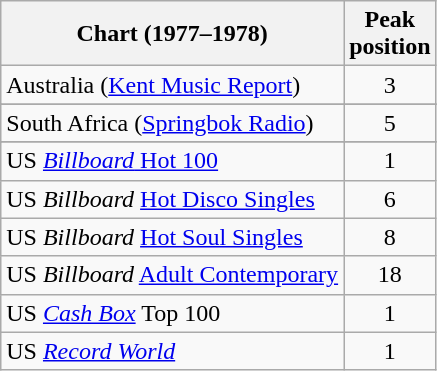<table class="wikitable sortable">
<tr>
<th>Chart (1977–1978)</th>
<th>Peak<br>position</th>
</tr>
<tr>
<td>Australia (<a href='#'>Kent Music Report</a>)</td>
<td align="center">3</td>
</tr>
<tr>
</tr>
<tr>
</tr>
<tr>
</tr>
<tr>
</tr>
<tr>
</tr>
<tr>
</tr>
<tr>
</tr>
<tr>
<td>South Africa (<a href='#'>Springbok Radio</a>)</td>
<td align="center">5</td>
</tr>
<tr>
</tr>
<tr>
</tr>
<tr>
<td>US <a href='#'><em>Billboard</em> Hot 100</a></td>
<td align="center">1</td>
</tr>
<tr>
<td>US <em>Billboard</em> <a href='#'>Hot Disco Singles</a></td>
<td align="center">6</td>
</tr>
<tr>
<td>US <em>Billboard</em> <a href='#'>Hot Soul Singles</a></td>
<td align="center">8</td>
</tr>
<tr>
<td>US <em>Billboard</em> <a href='#'>Adult Contemporary</a></td>
<td align="center">18</td>
</tr>
<tr>
<td>US <em><a href='#'>Cash Box</a></em> Top 100</td>
<td align="center">1</td>
</tr>
<tr>
<td>US <em><a href='#'>Record World</a></em></td>
<td align="center">1</td>
</tr>
</table>
